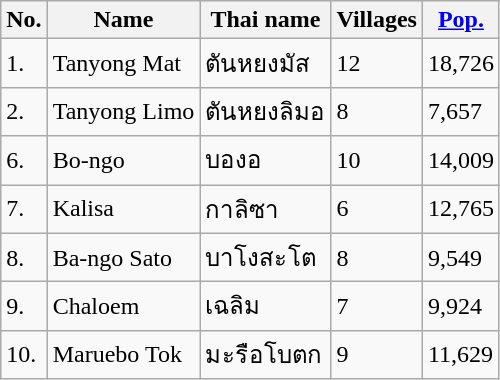<table class="wikitable">
<tr>
<th>No.</th>
<th>Name</th>
<th>Thai name</th>
<th>Villages</th>
<th><a href='#'>Pop.</a></th>
</tr>
<tr>
<td>1.</td>
<td>Tanyong Mat</td>
<td>ตันหยงมัส</td>
<td>12</td>
<td>18,726</td>
</tr>
<tr>
<td>2.</td>
<td>Tanyong Limo</td>
<td>ตันหยงลิมอ</td>
<td>8</td>
<td>7,657</td>
</tr>
<tr>
<td>6.</td>
<td>Bo-ngo</td>
<td>บองอ</td>
<td>10</td>
<td>14,009</td>
</tr>
<tr>
<td>7.</td>
<td>Kalisa</td>
<td>กาลิซา</td>
<td>6</td>
<td>12,765</td>
</tr>
<tr>
<td>8.</td>
<td>Ba-ngo Sato</td>
<td>บาโงสะโต</td>
<td>8</td>
<td>9,549</td>
</tr>
<tr>
<td>9.</td>
<td>Chaloem</td>
<td>เฉลิม</td>
<td>7</td>
<td>9,924</td>
</tr>
<tr>
<td>10.</td>
<td>Maruebo Tok</td>
<td>มะรือโบตก</td>
<td>9</td>
<td>11,629</td>
</tr>
</table>
